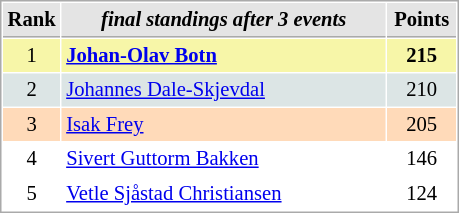<table cellspacing="1" cellpadding="3" style="border:1px solid #AAAAAA;font-size:86%">
<tr style="background-color: #E4E4E4;">
<th style="border-bottom:1px solid #AAAAAA; width: 10px;">Rank</th>
<th style="border-bottom:1px solid #AAAAAA; width: 210px;"><em>final standings after 3 events</em></th>
<th style="border-bottom:1px solid #AAAAAA; width: 40px;">Points</th>
</tr>
<tr style="background:#f7f6a8;">
<td align=center>1</td>
<td> <strong><a href='#'>Johan-Olav Botn</a></strong> </td>
<td align=center><strong>215</strong></td>
</tr>
<tr style="background:#dce5e5;">
<td align=center>2</td>
<td> <a href='#'>Johannes Dale-Skjevdal</a></td>
<td align=center>210</td>
</tr>
<tr style="background:#ffdab9;">
<td align=center>3</td>
<td> <a href='#'>Isak Frey</a></td>
<td align=center>205</td>
</tr>
<tr>
<td align=center>4</td>
<td> <a href='#'>Sivert Guttorm Bakken</a></td>
<td align=center>146</td>
</tr>
<tr>
<td align=center>5</td>
<td> <a href='#'>Vetle Sjåstad Christiansen</a></td>
<td align=center>124</td>
</tr>
</table>
